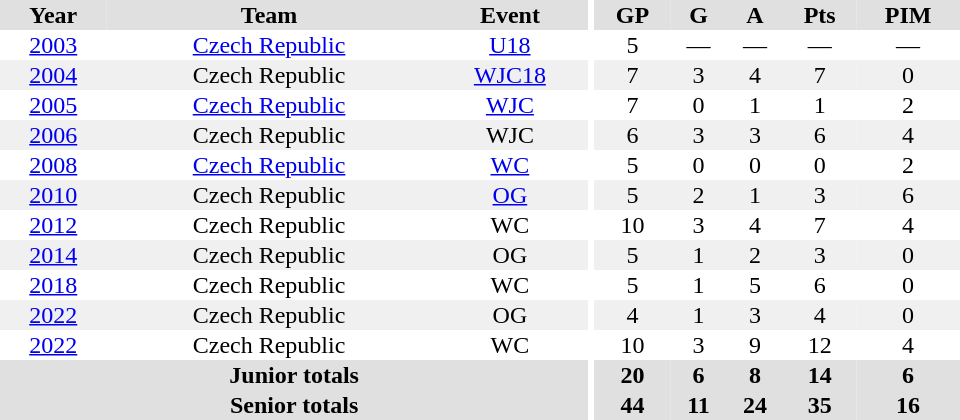<table border="0" cellpadding="1" cellspacing="0" ID="Table3" style="text-align:center; width:40em;">
<tr bgcolor="#e0e0e0">
<th>Year</th>
<th>Team</th>
<th>Event</th>
<th rowspan="102" bgcolor="#ffffff"></th>
<th>GP</th>
<th>G</th>
<th>A</th>
<th>Pts</th>
<th>PIM</th>
</tr>
<tr>
<td><a href='#'>2003</a></td>
<td><a href='#'>Czech Republic</a></td>
<td><a href='#'>U18</a></td>
<td>5</td>
<td>—</td>
<td>—</td>
<td>—</td>
<td>—</td>
</tr>
<tr bgcolor="#f0f0f0">
<td><a href='#'>2004</a></td>
<td>Czech Republic</td>
<td><a href='#'>WJC18</a></td>
<td>7</td>
<td>3</td>
<td>4</td>
<td>7</td>
<td>0</td>
</tr>
<tr>
<td><a href='#'>2005</a></td>
<td><a href='#'>Czech Republic</a></td>
<td><a href='#'>WJC</a></td>
<td>7</td>
<td>0</td>
<td>1</td>
<td>1</td>
<td>2</td>
</tr>
<tr bgcolor="#f0f0f0">
<td><a href='#'>2006</a></td>
<td>Czech Republic</td>
<td>WJC</td>
<td>6</td>
<td>3</td>
<td>3</td>
<td>6</td>
<td>4</td>
</tr>
<tr>
<td><a href='#'>2008</a></td>
<td><a href='#'>Czech Republic</a></td>
<td><a href='#'>WC</a></td>
<td>5</td>
<td>0</td>
<td>0</td>
<td>0</td>
<td>2</td>
</tr>
<tr bgcolor="#f0f0f0">
<td><a href='#'>2010</a></td>
<td>Czech Republic</td>
<td><a href='#'>OG</a></td>
<td>5</td>
<td>2</td>
<td>1</td>
<td>3</td>
<td>6</td>
</tr>
<tr>
<td><a href='#'>2012</a></td>
<td>Czech Republic</td>
<td>WC</td>
<td>10</td>
<td>3</td>
<td>4</td>
<td>7</td>
<td>4</td>
</tr>
<tr bgcolor="#f0f0f0">
<td><a href='#'>2014</a></td>
<td>Czech Republic</td>
<td>OG</td>
<td>5</td>
<td>1</td>
<td>2</td>
<td>3</td>
<td>0</td>
</tr>
<tr>
<td><a href='#'>2018</a></td>
<td>Czech Republic</td>
<td>WC</td>
<td>5</td>
<td>1</td>
<td>5</td>
<td>6</td>
<td>0</td>
</tr>
<tr bgcolor="#f0f0f0">
<td><a href='#'>2022</a></td>
<td>Czech Republic</td>
<td>OG</td>
<td>4</td>
<td>1</td>
<td>3</td>
<td>4</td>
<td>0</td>
</tr>
<tr>
<td><a href='#'>2022</a></td>
<td>Czech Republic</td>
<td>WC</td>
<td>10</td>
<td>3</td>
<td>9</td>
<td>12</td>
<td>4</td>
</tr>
<tr bgcolor="#e0e0e0">
<th colspan="3">Junior totals</th>
<th>20</th>
<th>6</th>
<th>8</th>
<th>14</th>
<th>6</th>
</tr>
<tr bgcolor="#e0e0e0">
<th colspan="3">Senior totals</th>
<th>44</th>
<th>11</th>
<th>24</th>
<th>35</th>
<th>16</th>
</tr>
</table>
